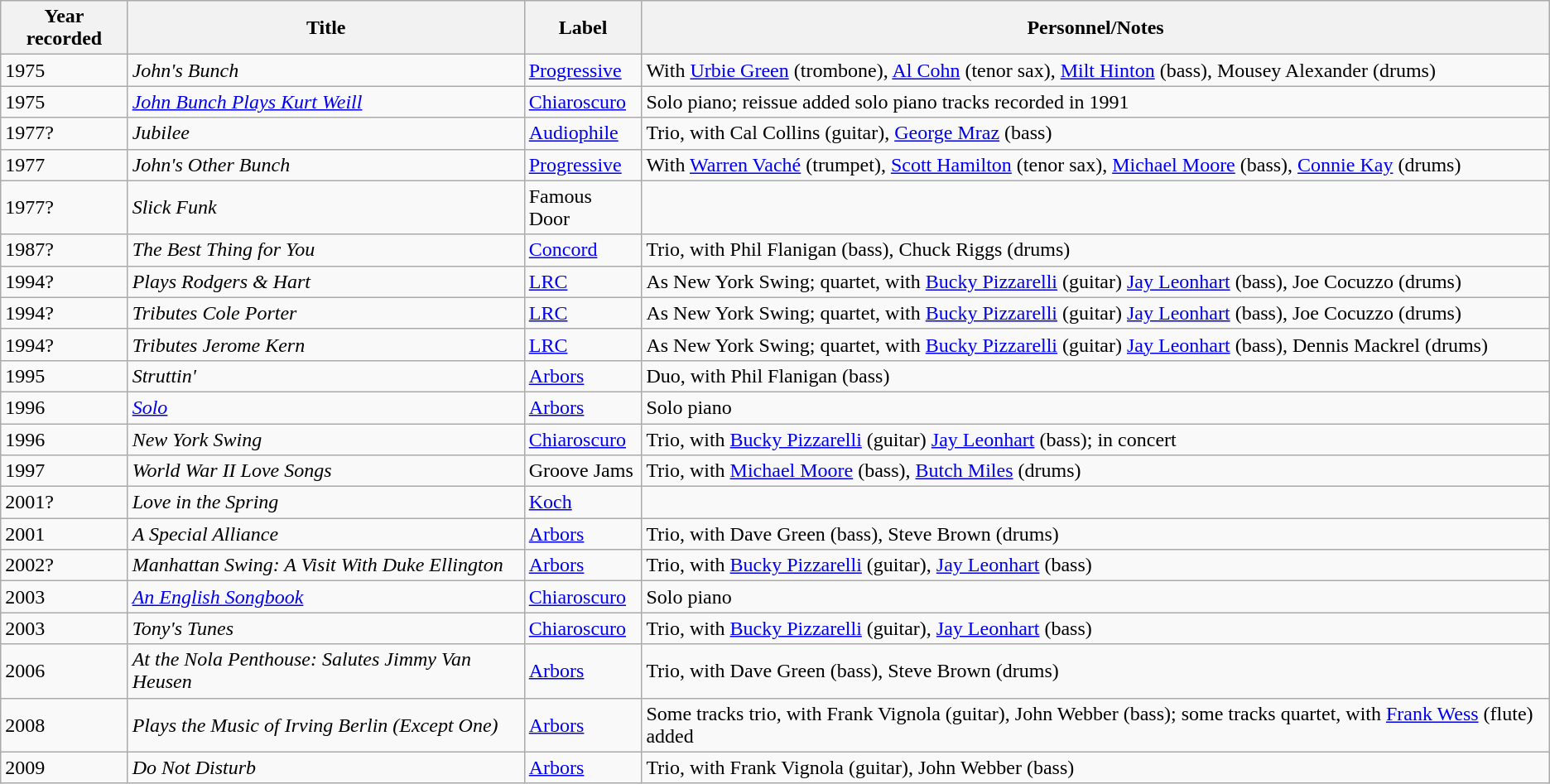<table class="wikitable sortable">
<tr>
<th>Year recorded</th>
<th>Title</th>
<th>Label</th>
<th>Personnel/Notes</th>
</tr>
<tr>
<td>1975</td>
<td><em>John's Bunch</em></td>
<td><a href='#'>Progressive</a></td>
<td>With <a href='#'>Urbie Green</a> (trombone), <a href='#'>Al Cohn</a> (tenor sax), <a href='#'>Milt Hinton</a> (bass), Mousey Alexander (drums)</td>
</tr>
<tr>
<td>1975</td>
<td><em><a href='#'>John Bunch Plays Kurt Weill</a></em></td>
<td><a href='#'>Chiaroscuro</a></td>
<td>Solo piano; reissue added solo piano tracks recorded in 1991</td>
</tr>
<tr>
<td>1977?</td>
<td><em>Jubilee</em></td>
<td><a href='#'>Audiophile</a></td>
<td>Trio, with Cal Collins (guitar), <a href='#'>George Mraz</a> (bass)</td>
</tr>
<tr>
<td>1977</td>
<td><em>John's Other Bunch</em></td>
<td><a href='#'>Progressive</a></td>
<td>With <a href='#'>Warren Vaché</a> (trumpet), <a href='#'>Scott Hamilton</a> (tenor sax), <a href='#'>Michael Moore</a> (bass), <a href='#'>Connie Kay</a> (drums)</td>
</tr>
<tr>
<td>1977?</td>
<td><em>Slick Funk</em></td>
<td>Famous Door</td>
<td></td>
</tr>
<tr>
<td>1987?</td>
<td><em>The Best Thing for You</em></td>
<td><a href='#'>Concord</a></td>
<td>Trio, with Phil Flanigan (bass), Chuck Riggs (drums)</td>
</tr>
<tr>
<td>1994?</td>
<td><em>Plays Rodgers & Hart</em></td>
<td><a href='#'>LRC</a></td>
<td>As New York Swing; quartet, with <a href='#'>Bucky Pizzarelli</a> (guitar) <a href='#'>Jay Leonhart</a> (bass), Joe Cocuzzo (drums)</td>
</tr>
<tr>
<td>1994?</td>
<td><em>Tributes Cole Porter</em></td>
<td><a href='#'>LRC</a></td>
<td>As New York Swing; quartet, with <a href='#'>Bucky Pizzarelli</a> (guitar) <a href='#'>Jay Leonhart</a> (bass), Joe Cocuzzo (drums)</td>
</tr>
<tr>
<td>1994?</td>
<td><em>Tributes Jerome Kern</em></td>
<td><a href='#'>LRC</a></td>
<td>As New York Swing; quartet, with <a href='#'>Bucky Pizzarelli</a> (guitar) <a href='#'>Jay Leonhart</a> (bass), Dennis Mackrel (drums)</td>
</tr>
<tr>
<td>1995</td>
<td><em>Struttin' </em></td>
<td><a href='#'>Arbors</a></td>
<td>Duo, with Phil Flanigan (bass)</td>
</tr>
<tr>
<td>1996</td>
<td><em><a href='#'>Solo</a></em></td>
<td><a href='#'>Arbors</a></td>
<td>Solo piano</td>
</tr>
<tr>
<td>1996</td>
<td><em>New York Swing</em></td>
<td><a href='#'>Chiaroscuro</a></td>
<td>Trio, with <a href='#'>Bucky Pizzarelli</a> (guitar) <a href='#'>Jay Leonhart</a> (bass); in concert</td>
</tr>
<tr>
<td>1997</td>
<td><em>World War II Love Songs</em></td>
<td>Groove Jams</td>
<td>Trio, with <a href='#'>Michael Moore</a> (bass), <a href='#'>Butch Miles</a> (drums)</td>
</tr>
<tr>
<td>2001?</td>
<td><em>Love in the Spring</em></td>
<td><a href='#'>Koch</a></td>
<td></td>
</tr>
<tr>
<td>2001</td>
<td><em>A Special Alliance</em></td>
<td><a href='#'>Arbors</a></td>
<td>Trio, with Dave Green (bass), Steve Brown (drums)</td>
</tr>
<tr>
<td>2002?</td>
<td><em>Manhattan Swing: A Visit With Duke Ellington</em></td>
<td><a href='#'>Arbors</a></td>
<td>Trio, with <a href='#'>Bucky Pizzarelli</a> (guitar), <a href='#'>Jay Leonhart</a> (bass)</td>
</tr>
<tr>
<td>2003</td>
<td><em><a href='#'>An English Songbook</a></em></td>
<td><a href='#'>Chiaroscuro</a></td>
<td>Solo piano</td>
</tr>
<tr>
<td>2003</td>
<td><em>Tony's Tunes</em></td>
<td><a href='#'>Chiaroscuro</a></td>
<td>Trio, with <a href='#'>Bucky Pizzarelli</a> (guitar), <a href='#'>Jay Leonhart</a> (bass)</td>
</tr>
<tr>
<td>2006</td>
<td><em>At the Nola Penthouse: Salutes Jimmy Van Heusen</em></td>
<td><a href='#'>Arbors</a></td>
<td>Trio, with Dave Green (bass), Steve Brown (drums)</td>
</tr>
<tr>
<td>2008</td>
<td><em>Plays the Music of Irving Berlin (Except One)</em></td>
<td><a href='#'>Arbors</a></td>
<td>Some tracks trio, with Frank Vignola (guitar), John Webber (bass); some tracks quartet, with <a href='#'>Frank Wess</a> (flute) added</td>
</tr>
<tr>
<td>2009</td>
<td><em>Do Not Disturb</em></td>
<td><a href='#'>Arbors</a></td>
<td>Trio, with Frank Vignola (guitar), John Webber (bass)</td>
</tr>
</table>
